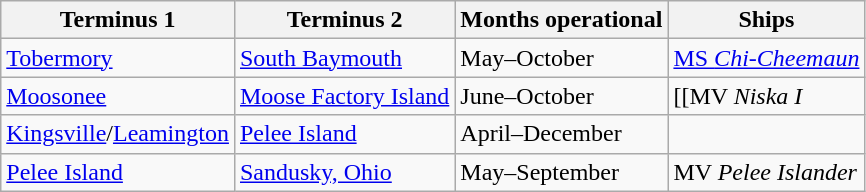<table class="wikitable">
<tr>
<th>Terminus 1</th>
<th>Terminus 2</th>
<th>Months operational</th>
<th>Ships</th>
</tr>
<tr>
<td><a href='#'>Tobermory</a></td>
<td><a href='#'>South Baymouth</a></td>
<td>May–October</td>
<td><a href='#'>MS <em>Chi-Cheemaun</em></a></td>
</tr>
<tr>
<td><a href='#'>Moosonee</a></td>
<td><a href='#'>Moose Factory Island</a></td>
<td>June–October</td>
<td>[[MV <em>Niska I</em></td>
</tr>
<tr>
<td><a href='#'>Kingsville</a>/<a href='#'>Leamington</a></td>
<td><a href='#'>Pelee Island</a></td>
<td>April–December</td>
<td></td>
</tr>
<tr>
<td><a href='#'>Pelee Island</a></td>
<td><a href='#'>Sandusky, Ohio</a></td>
<td>May–September</td>
<td>MV <em>Pelee Islander</em></td>
</tr>
</table>
